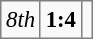<table bgcolor="#f9f9f9" cellpadding="3" cellspacing="0" border="1" style="font-size: 95%; border: gray solid 1px; border-collapse: collapse; background: #f9f9f9;">
<tr>
<td> <em>8th</em></td>
<td align="center"><strong>1:4</strong></td>
<td><strong></strong></td>
</tr>
</table>
